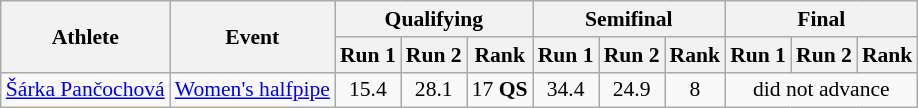<table class="wikitable" style="font-size:90%">
<tr>
<th rowspan="2">Athlete</th>
<th rowspan="2">Event</th>
<th colspan="3">Qualifying</th>
<th colspan="3">Semifinal</th>
<th colspan="3">Final</th>
</tr>
<tr>
<th>Run 1</th>
<th>Run 2</th>
<th>Rank</th>
<th>Run 1</th>
<th>Run 2</th>
<th>Rank</th>
<th>Run 1</th>
<th>Run 2</th>
<th>Rank</th>
</tr>
<tr align=center>
<td align=left><a href='#'>Šárka Pančochová</a></td>
<td align=left><a href='#'>Women's halfpipe</a></td>
<td>15.4</td>
<td>28.1</td>
<td>17 <strong>QS</strong></td>
<td>34.4</td>
<td>24.9</td>
<td>8</td>
<td colspan=3>did not advance</td>
</tr>
</table>
